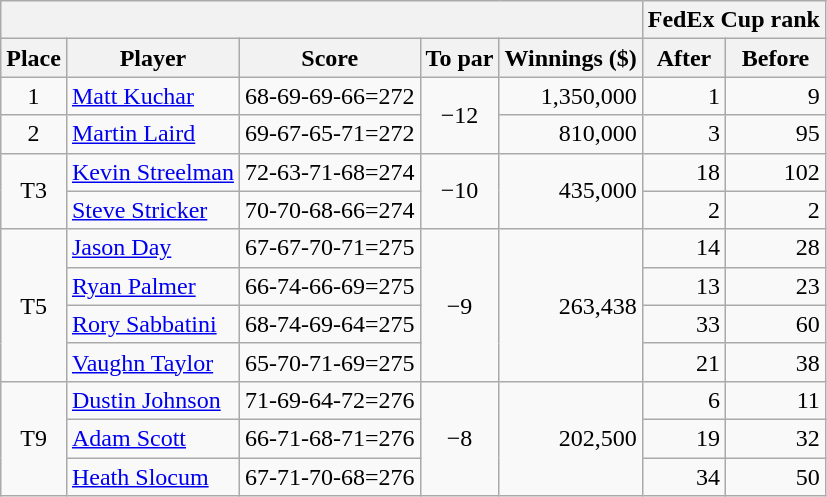<table class=wikitable>
<tr>
<th colspan=5></th>
<th colspan=2>FedEx Cup rank</th>
</tr>
<tr>
<th>Place</th>
<th>Player</th>
<th>Score</th>
<th>To par</th>
<th>Winnings ($)</th>
<th>After</th>
<th>Before</th>
</tr>
<tr>
<td align=center>1</td>
<td> <a href='#'>Matt Kuchar</a></td>
<td>68-69-69-66=272</td>
<td align=center rowspan=2>−12</td>
<td align=right>1,350,000</td>
<td align=right>1</td>
<td align=right>9</td>
</tr>
<tr>
<td align=center>2</td>
<td> <a href='#'>Martin Laird</a></td>
<td>69-67-65-71=272</td>
<td align=right>810,000</td>
<td align=right>3</td>
<td align=right>95</td>
</tr>
<tr>
<td align=center rowspan=2>T3</td>
<td> <a href='#'>Kevin Streelman</a></td>
<td>72-63-71-68=274</td>
<td align=center rowspan=2>−10</td>
<td align=right rowspan=2>435,000</td>
<td align=right>18</td>
<td align=right>102</td>
</tr>
<tr>
<td> <a href='#'>Steve Stricker</a></td>
<td>70-70-68-66=274</td>
<td align=right>2</td>
<td align=right>2</td>
</tr>
<tr>
<td align=center rowspan=4>T5</td>
<td> <a href='#'>Jason Day</a></td>
<td>67-67-70-71=275</td>
<td align=center rowspan=4>−9</td>
<td align=right rowspan=4>263,438</td>
<td align=right>14</td>
<td align=right>28</td>
</tr>
<tr>
<td> <a href='#'>Ryan Palmer</a></td>
<td>66-74-66-69=275</td>
<td align=right>13</td>
<td align=right>23</td>
</tr>
<tr>
<td> <a href='#'>Rory Sabbatini</a></td>
<td>68-74-69-64=275</td>
<td align=right>33</td>
<td align=right>60</td>
</tr>
<tr>
<td> <a href='#'>Vaughn Taylor</a></td>
<td>65-70-71-69=275</td>
<td align=right>21</td>
<td align=right>38</td>
</tr>
<tr>
<td align=center rowspan=3>T9</td>
<td> <a href='#'>Dustin Johnson</a></td>
<td>71-69-64-72=276</td>
<td align=center rowspan=3>−8</td>
<td align=right rowspan=3>202,500</td>
<td align=right>6</td>
<td align=right>11</td>
</tr>
<tr>
<td> <a href='#'>Adam Scott</a></td>
<td>66-71-68-71=276</td>
<td align=right>19</td>
<td align=right>32</td>
</tr>
<tr>
<td> <a href='#'>Heath Slocum</a></td>
<td>67-71-70-68=276</td>
<td align=right>34</td>
<td align=right>50</td>
</tr>
</table>
